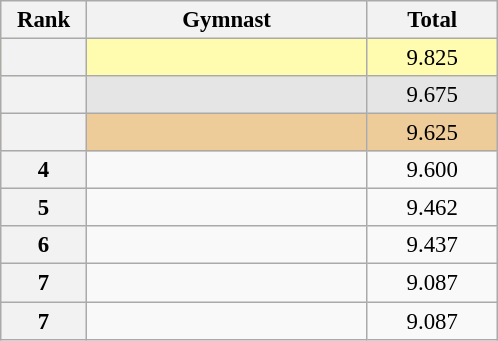<table class="wikitable sortable" style="text-align:center; font-size:95%">
<tr>
<th scope="col" style="width:50px;">Rank</th>
<th scope="col" style="width:180px;">Gymnast</th>
<th scope="col" style="width:80px;">Total</th>
</tr>
<tr style="background:#fffcaf;">
<th scope=row style="text-align:center"></th>
<td style="text-align:left;"></td>
<td>9.825</td>
</tr>
<tr style="background:#e5e5e5;">
<th scope=row style="text-align:center"></th>
<td style="text-align:left;"></td>
<td>9.675</td>
</tr>
<tr style="background:#ec9;">
<th scope=row style="text-align:center"></th>
<td style="text-align:left;"></td>
<td>9.625</td>
</tr>
<tr>
<th scope=row style="text-align:center">4</th>
<td style="text-align:left;"></td>
<td>9.600</td>
</tr>
<tr>
<th scope=row style="text-align:center">5</th>
<td style="text-align:left;"></td>
<td>9.462</td>
</tr>
<tr>
<th scope=row style="text-align:center">6</th>
<td style="text-align:left;"></td>
<td>9.437</td>
</tr>
<tr>
<th scope=row style="text-align:center">7</th>
<td style="text-align:left;"></td>
<td>9.087</td>
</tr>
<tr>
<th scope=row style="text-align:center">7</th>
<td style="text-align:left;"></td>
<td>9.087</td>
</tr>
</table>
